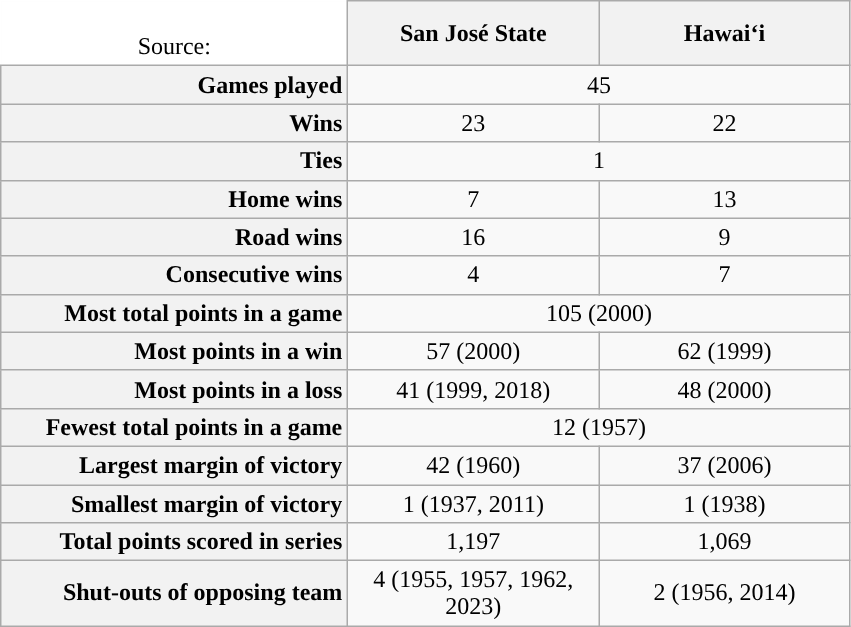<table class="wikitable" style="border-collapse: collapse; text-align: center;">
<tr>
<td scope="row" style="background-color: #fff; border-top: 1px solid #fff; border-left: 1px solid #fff;"><br>Source:</td>
<th style="width: 10em;">San José State</th>
<th style="width: 10em;">Hawaiʻi</th>
</tr>
<tr>
<th style="text-align: right; width: 14em;">Games played</th>
<td colspan="2" style="text-align: center;">45</td>
</tr>
<tr>
<th style="text-align: right; width: 14em;">Wins</th>
<td>23</td>
<td>22</td>
</tr>
<tr>
<th style="text-align: right; width: 14em;">Ties</th>
<td colspan="2" style="text-align: center;">1</td>
</tr>
<tr>
<th style="text-align: right; width: 14em;">Home wins</th>
<td>7</td>
<td>13</td>
</tr>
<tr>
<th style="text-align: right; width: 14em;">Road wins</th>
<td>16</td>
<td>9</td>
</tr>
<tr>
<th style="text-align: right; width: 14em;">Consecutive wins</th>
<td>4</td>
<td>7</td>
</tr>
<tr>
<th style="text-align: right; width: 14em;">Most total points in a game</th>
<td colspan="2" style="text-align: center;">105 (2000)</td>
</tr>
<tr>
<th style="text-align: right; width: 14em;">Most points in a win</th>
<td>57 (2000)</td>
<td>62 (1999)</td>
</tr>
<tr>
<th style="text-align: right; width: 14em;">Most points in a loss</th>
<td>41 (1999, 2018)</td>
<td>48 (2000)</td>
</tr>
<tr>
<th style="text-align: right; width: 14em;">Fewest total points in a game</th>
<td colspan="2" style="text-align: center;">12 (1957)</td>
</tr>
<tr>
<th style="text-align: right; width: 14em;">Largest margin of victory</th>
<td>42 (1960)</td>
<td>37 (2006)</td>
</tr>
<tr>
<th style="text-align: right; width: 14em;">Smallest margin of victory</th>
<td>1 (1937, 2011)</td>
<td>1 (1938)</td>
</tr>
<tr>
<th style="text-align: right; width: 14em;">Total points scored in series</th>
<td>1,197</td>
<td>1,069</td>
</tr>
<tr>
<th style="text-align: right; width: 14em;">Shut-outs of opposing team</th>
<td>4 (1955, 1957, 1962, 2023)</td>
<td>2 (1956, 2014)</td>
</tr>
</table>
